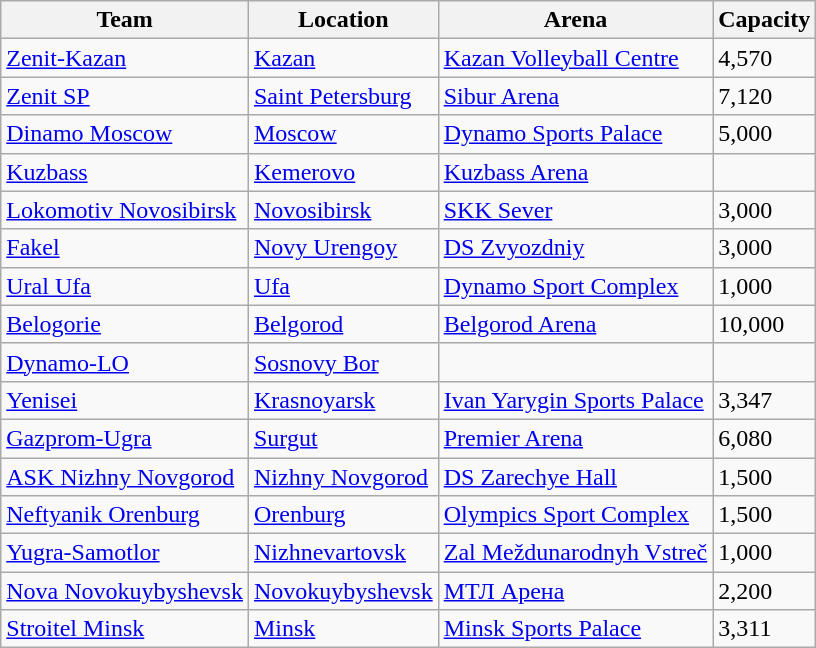<table class="wikitable sortable" style="text-align: left;">
<tr>
<th>Team</th>
<th>Location</th>
<th>Arena</th>
<th>Capacity</th>
</tr>
<tr>
<td><a href='#'>Zenit-Kazan</a></td>
<td><a href='#'>Kazan</a></td>
<td><a href='#'>Kazan Volleyball Centre</a></td>
<td>4,570</td>
</tr>
<tr>
<td><a href='#'>Zenit SP</a></td>
<td><a href='#'>Saint Petersburg</a></td>
<td><a href='#'>Sibur Arena</a></td>
<td>7,120</td>
</tr>
<tr>
<td><a href='#'>Dinamo Moscow</a></td>
<td><a href='#'>Moscow</a></td>
<td><a href='#'>Dynamo Sports Palace</a></td>
<td>5,000</td>
</tr>
<tr>
<td><a href='#'>Kuzbass</a></td>
<td><a href='#'>Kemerovo</a></td>
<td><a href='#'>Kuzbass Arena</a></td>
<td></td>
</tr>
<tr>
<td><a href='#'>Lokomotiv Novosibirsk</a></td>
<td><a href='#'>Novosibirsk</a></td>
<td><a href='#'>SKK Sever</a></td>
<td>3,000</td>
</tr>
<tr>
<td><a href='#'>Fakel</a></td>
<td><a href='#'>Novy Urengoy</a></td>
<td><a href='#'>DS Zvyozdniy</a></td>
<td>3,000</td>
</tr>
<tr>
<td><a href='#'>Ural Ufa</a></td>
<td><a href='#'>Ufa</a></td>
<td><a href='#'>Dynamo Sport Complex</a></td>
<td>1,000</td>
</tr>
<tr>
<td><a href='#'>Belogorie</a></td>
<td><a href='#'>Belgorod</a></td>
<td><a href='#'>Belgorod Arena</a></td>
<td>10,000</td>
</tr>
<tr>
<td><a href='#'>Dynamo-LO</a></td>
<td><a href='#'>Sosnovy Bor</a></td>
<td></td>
<td></td>
</tr>
<tr>
<td><a href='#'>Yenisei</a></td>
<td><a href='#'>Krasnoyarsk</a></td>
<td><a href='#'>Ivan Yarygin Sports Palace</a></td>
<td>3,347</td>
</tr>
<tr>
<td><a href='#'>Gazprom-Ugra</a></td>
<td><a href='#'>Surgut</a></td>
<td><a href='#'>Premier Arena</a></td>
<td>6,080</td>
</tr>
<tr>
<td><a href='#'>ASK Nizhny Novgorod</a></td>
<td><a href='#'>Nizhny Novgorod</a></td>
<td><a href='#'>DS Zarechye Hall</a></td>
<td>1,500</td>
</tr>
<tr>
<td><a href='#'>Neftyanik Orenburg</a></td>
<td><a href='#'>Orenburg</a></td>
<td><a href='#'>Olympics Sport Complex</a></td>
<td>1,500</td>
</tr>
<tr>
<td><a href='#'>Yugra-Samotlor</a></td>
<td><a href='#'>Nizhnevartovsk</a></td>
<td><a href='#'>Zal Meždunarodnyh Vstreč</a></td>
<td>1,000</td>
</tr>
<tr>
<td><a href='#'>Nova Novokuybyshevsk</a></td>
<td><a href='#'>Novokuybyshevsk</a></td>
<td><a href='#'>МТЛ Арена</a></td>
<td>2,200</td>
</tr>
<tr>
<td><a href='#'>Stroitel Minsk</a></td>
<td><a href='#'>Minsk</a></td>
<td><a href='#'>Minsk Sports Palace</a></td>
<td>3,311</td>
</tr>
</table>
